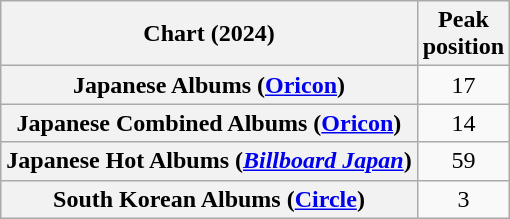<table class="wikitable sortable plainrowheaders" style="text-align:center">
<tr>
<th scope="col">Chart (2024)</th>
<th scope="col">Peak<br>position</th>
</tr>
<tr>
<th scope="row">Japanese Albums (<a href='#'>Oricon</a>)</th>
<td>17</td>
</tr>
<tr>
<th scope="row">Japanese Combined Albums (<a href='#'>Oricon</a>)</th>
<td>14</td>
</tr>
<tr>
<th scope="row">Japanese Hot Albums (<em><a href='#'>Billboard Japan</a></em>)</th>
<td>59</td>
</tr>
<tr>
<th scope="row">South Korean Albums (<a href='#'>Circle</a>)</th>
<td>3</td>
</tr>
</table>
